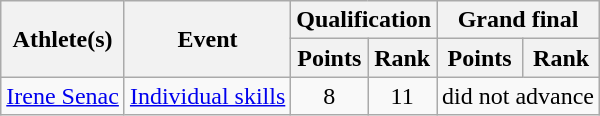<table class="wikitable">
<tr>
<th rowspan="2">Athlete(s)</th>
<th rowspan="2">Event</th>
<th colspan="2">Qualification</th>
<th colspan="2">Grand final</th>
</tr>
<tr>
<th>Points</th>
<th>Rank</th>
<th>Points</th>
<th>Rank</th>
</tr>
<tr>
<td><a href='#'>Irene Senac</a></td>
<td><a href='#'>Individual skills</a></td>
<td align="center">8</td>
<td align="center">11</td>
<td align="center" colspan=2>did not advance</td>
</tr>
</table>
